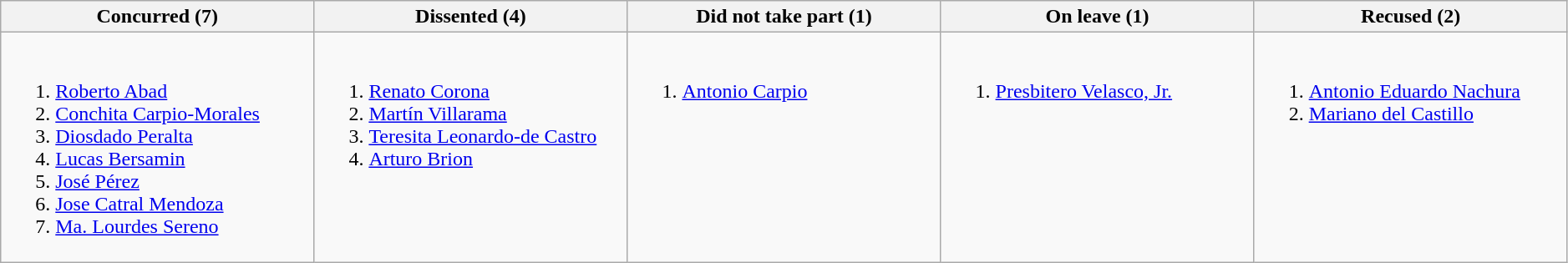<table class=wikitable width=99%>
<tr>
<th width=20%>Concurred (7)</th>
<th width=20%>Dissented (4)</th>
<th width=20%>Did not take part (1)</th>
<th width=20%>On leave (1)</th>
<th width=20%>Recused (2)</th>
</tr>
<tr valign=top>
<td><br><ol><li><a href='#'>Roberto Abad</a></li><li><a href='#'>Conchita Carpio-Morales</a></li><li><a href='#'>Diosdado Peralta</a></li><li><a href='#'>Lucas Bersamin</a></li><li><a href='#'>José Pérez</a></li><li><a href='#'>Jose Catral Mendoza</a></li><li><a href='#'>Ma. Lourdes Sereno</a></li></ol></td>
<td><br><ol><li><a href='#'>Renato Corona</a></li><li><a href='#'>Martín Villarama</a></li><li><a href='#'>Teresita Leonardo-de Castro</a></li><li><a href='#'>Arturo Brion</a></li></ol></td>
<td><br><ol><li><a href='#'>Antonio Carpio</a></li></ol></td>
<td><br><ol><li><a href='#'>Presbitero Velasco, Jr.</a></li></ol></td>
<td><br><ol><li><a href='#'>Antonio Eduardo Nachura</a></li><li><a href='#'>Mariano del Castillo</a></li></ol></td>
</tr>
</table>
